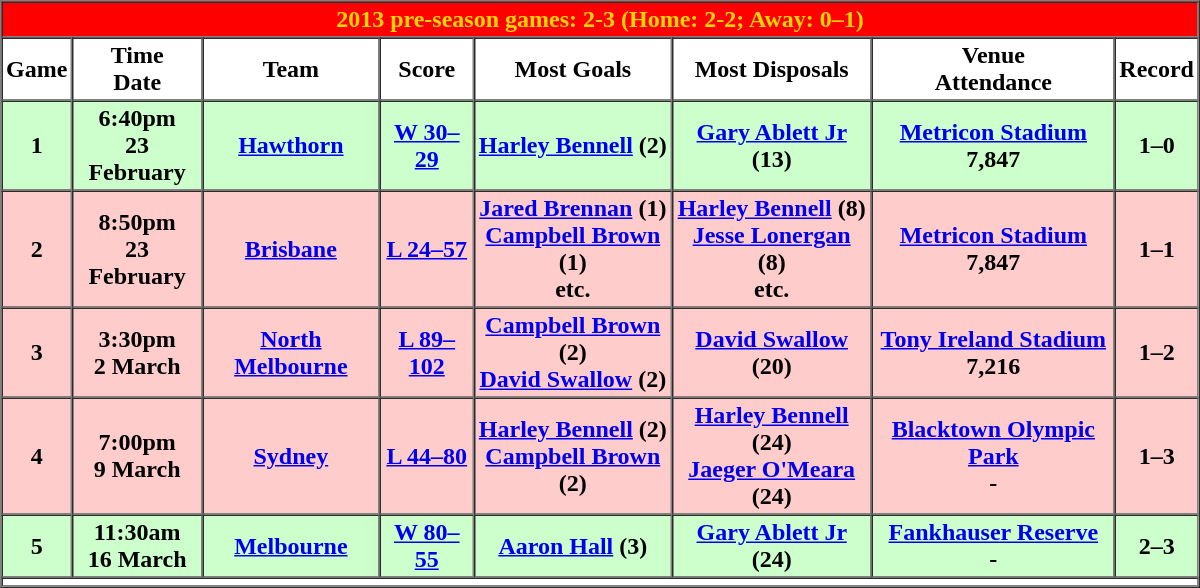<table border="1" cellpadding="2" cellspacing="0" style="width: 800px;" class="collapsible collapsed">
<tr style="text-align:center; background:red; color:gold; font-weight:bold">
<th colspan="8">2013 pre-season games: 2-3 (Home: 2-2; Away: 0–1)</th>
</tr>
<tr style="text-align:center; font-weight:bold;">
<td>Game</td>
<td>Time<br>Date</td>
<td>Team</td>
<td>Score</td>
<td>Most Goals</td>
<td>Most Disposals</td>
<td>Venue<br>Attendance</td>
<td>Record</td>
</tr>
<tr style="background:#cfc; text-align:center; font-weight: bold">
<td>1</td>
<td>6:40pm<br>23 February</td>
<td><a href='#'>Hawthorn</a></td>
<td><a href='#'>W 30–29</a></td>
<td><a href='#'>Harley Bennell</a> (2)</td>
<td><a href='#'>Gary Ablett Jr</a> (13)</td>
<td><a href='#'>Metricon Stadium</a><br>7,847</td>
<td>1–0</td>
</tr>
<tr style="background:#fcc; text-align:center; font-weight: bold">
<td>2</td>
<td>8:50pm<br>23 February</td>
<td><a href='#'>Brisbane</a></td>
<td><a href='#'>L 24–57</a></td>
<td><a href='#'>Jared Brennan</a> (1)<br><a href='#'>Campbell Brown</a> (1)<br>etc.</td>
<td><a href='#'>Harley Bennell</a> (8)<br><a href='#'>Jesse Lonergan</a> (8)<br>etc.</td>
<td><a href='#'>Metricon Stadium</a><br>7,847</td>
<td>1–1</td>
</tr>
<tr style="background:#fcc; text-align:center; font-weight: bold">
<td>3</td>
<td>3:30pm<br>2 March</td>
<td><a href='#'>North Melbourne</a></td>
<td><a href='#'>L 89–102</a></td>
<td><a href='#'>Campbell Brown</a> (2)<br><a href='#'>David Swallow</a> (2)</td>
<td><a href='#'>David Swallow</a> (20)</td>
<td><a href='#'>Tony Ireland Stadium</a><br>7,216</td>
<td>1–2</td>
</tr>
<tr style="background:#fcc; text-align:center; font-weight: bold">
<td>4</td>
<td>7:00pm<br>9 March</td>
<td><a href='#'>Sydney</a></td>
<td><a href='#'>L 44–80</a></td>
<td><a href='#'>Harley Bennell</a> (2)<br><a href='#'>Campbell Brown</a> (2)</td>
<td><a href='#'>Harley Bennell</a> (24)<br><a href='#'>Jaeger O'Meara</a> (24)</td>
<td><a href='#'>Blacktown Olympic Park</a><br>-</td>
<td>1–3</td>
</tr>
<tr style="background:#cfc; text-align:center; font-weight: bold">
<td>5</td>
<td>11:30am<br>16 March</td>
<td><a href='#'>Melbourne</a></td>
<td><a href='#'>W 80–55</a></td>
<td><a href='#'>Aaron Hall</a> (3)</td>
<td><a href='#'>Gary Ablett Jr</a> (24)</td>
<td><a href='#'>Fankhauser Reserve</a><br>-</td>
<td>2–3</td>
</tr>
<tr style="text-align:center;">
<td colspan=8></td>
</tr>
</table>
